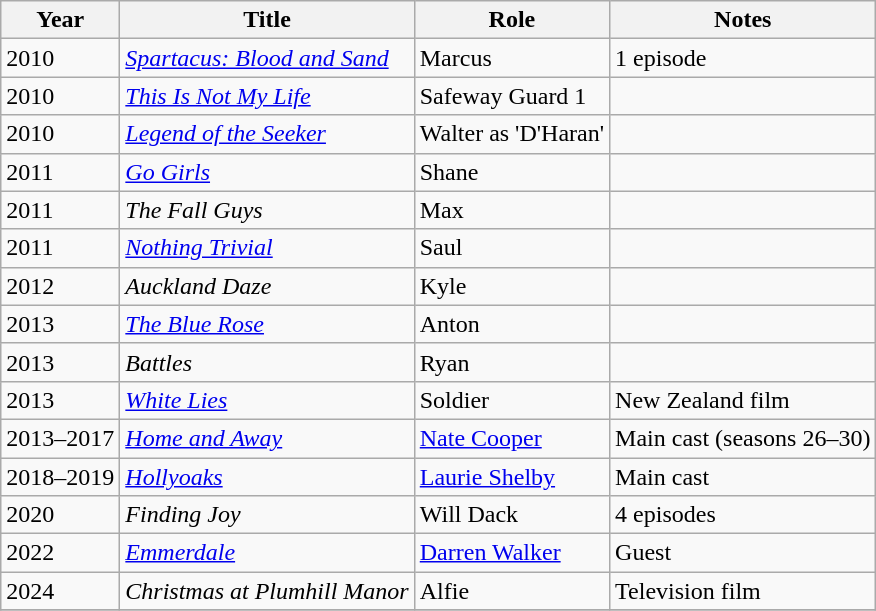<table class="wikitable sortable">
<tr>
<th>Year</th>
<th>Title</th>
<th>Role</th>
<th>Notes</th>
</tr>
<tr>
<td>2010</td>
<td><em><a href='#'>Spartacus: Blood and Sand</a></em></td>
<td>Marcus</td>
<td>1 episode</td>
</tr>
<tr>
<td>2010</td>
<td><em><a href='#'>This Is Not My Life</a></em></td>
<td>Safeway Guard 1</td>
<td></td>
</tr>
<tr>
<td>2010</td>
<td><em><a href='#'>Legend of the Seeker</a></em></td>
<td>Walter as 'D'Haran'</td>
<td></td>
</tr>
<tr>
<td>2011</td>
<td><em><a href='#'>Go Girls</a></em></td>
<td>Shane</td>
<td></td>
</tr>
<tr>
<td>2011</td>
<td><em>The Fall Guys</em></td>
<td>Max</td>
<td></td>
</tr>
<tr>
<td>2011</td>
<td><em><a href='#'>Nothing Trivial</a></em></td>
<td>Saul</td>
<td></td>
</tr>
<tr>
<td>2012</td>
<td><em>Auckland Daze</em></td>
<td>Kyle</td>
<td></td>
</tr>
<tr>
<td>2013</td>
<td><em><a href='#'>The Blue Rose</a></em></td>
<td>Anton</td>
<td></td>
</tr>
<tr>
<td>2013</td>
<td><em>Battles</em></td>
<td>Ryan</td>
<td></td>
</tr>
<tr>
<td>2013</td>
<td><em><a href='#'>White Lies</a></em></td>
<td>Soldier</td>
<td>New Zealand film</td>
</tr>
<tr>
<td>2013–2017</td>
<td><em><a href='#'>Home and Away</a></em></td>
<td><a href='#'>Nate Cooper</a></td>
<td>Main cast (seasons 26–30)</td>
</tr>
<tr>
<td>2018–2019</td>
<td><em><a href='#'>Hollyoaks</a></em></td>
<td><a href='#'>Laurie Shelby</a></td>
<td>Main cast</td>
</tr>
<tr>
<td>2020</td>
<td><em>Finding Joy</em></td>
<td>Will Dack</td>
<td>4 episodes</td>
</tr>
<tr>
<td>2022</td>
<td><em><a href='#'>Emmerdale</a></em></td>
<td><a href='#'>Darren Walker</a></td>
<td>Guest</td>
</tr>
<tr>
<td>2024</td>
<td><em>Christmas at Plumhill Manor</em></td>
<td>Alfie</td>
<td>Television film</td>
</tr>
<tr>
</tr>
</table>
